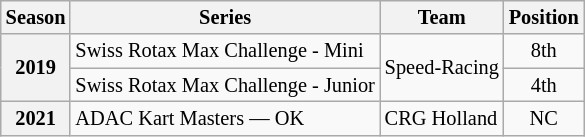<table class="wikitable" style="font-size: 85%; text-align:center">
<tr>
<th>Season</th>
<th>Series</th>
<th>Team</th>
<th>Position</th>
</tr>
<tr>
<th rowspan="2">2019</th>
<td align="left">Swiss Rotax Max Challenge - Mini</td>
<td rowspan="2" align="left">Speed-Racing</td>
<td>8th</td>
</tr>
<tr>
<td align="left">Swiss Rotax Max Challenge - Junior</td>
<td>4th</td>
</tr>
<tr>
<th>2021</th>
<td align="left">ADAC Kart Masters — OK</td>
<td align="left">CRG Holland</td>
<td>NC</td>
</tr>
</table>
